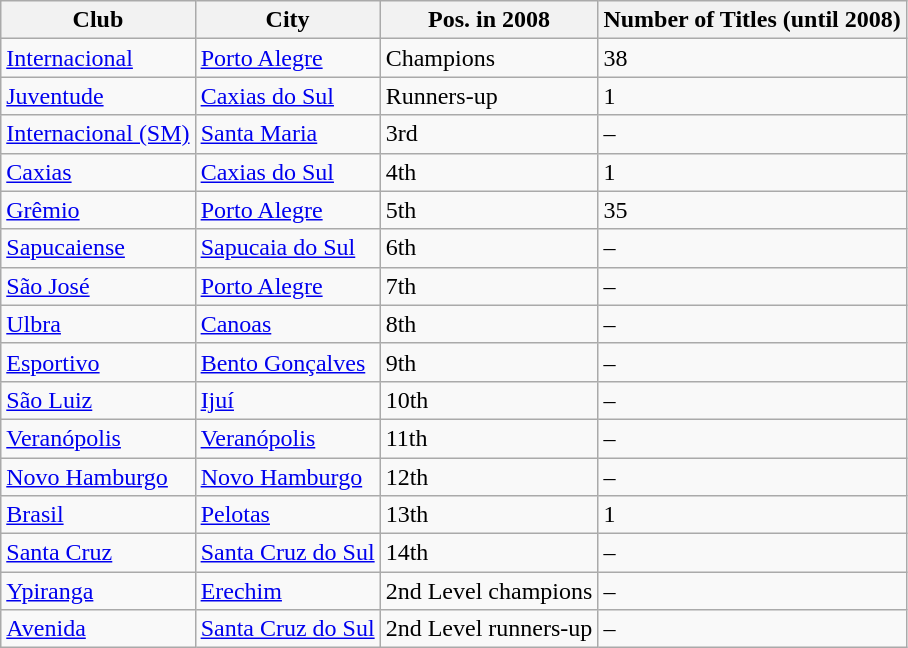<table class="wikitable">
<tr>
<th>Club</th>
<th>City</th>
<th>Pos. in 2008</th>
<th>Number of Titles (until 2008)</th>
</tr>
<tr>
<td><a href='#'>Internacional</a></td>
<td><a href='#'>Porto Alegre</a></td>
<td>Champions</td>
<td>38</td>
</tr>
<tr>
<td><a href='#'>Juventude</a></td>
<td><a href='#'>Caxias do Sul</a></td>
<td>Runners-up</td>
<td>1</td>
</tr>
<tr>
<td><a href='#'>Internacional (SM)</a></td>
<td><a href='#'>Santa Maria</a></td>
<td>3rd</td>
<td>–</td>
</tr>
<tr>
<td><a href='#'>Caxias</a></td>
<td><a href='#'>Caxias do Sul</a></td>
<td>4th</td>
<td>1</td>
</tr>
<tr>
<td><a href='#'>Grêmio</a></td>
<td><a href='#'>Porto Alegre</a></td>
<td>5th</td>
<td>35</td>
</tr>
<tr>
<td><a href='#'>Sapucaiense</a></td>
<td><a href='#'>Sapucaia do Sul</a></td>
<td>6th</td>
<td>–</td>
</tr>
<tr>
<td><a href='#'>São José</a></td>
<td><a href='#'>Porto Alegre</a></td>
<td>7th</td>
<td>–</td>
</tr>
<tr>
<td><a href='#'>Ulbra</a></td>
<td><a href='#'>Canoas</a></td>
<td>8th</td>
<td>–</td>
</tr>
<tr>
<td><a href='#'>Esportivo</a></td>
<td><a href='#'>Bento Gonçalves</a></td>
<td>9th</td>
<td>–</td>
</tr>
<tr>
<td><a href='#'>São Luiz</a></td>
<td><a href='#'>Ijuí</a></td>
<td>10th</td>
<td>–</td>
</tr>
<tr>
<td><a href='#'>Veranópolis</a></td>
<td><a href='#'>Veranópolis</a></td>
<td>11th</td>
<td>–</td>
</tr>
<tr>
<td><a href='#'>Novo Hamburgo</a></td>
<td><a href='#'>Novo Hamburgo</a></td>
<td>12th</td>
<td>–</td>
</tr>
<tr>
<td><a href='#'>Brasil</a></td>
<td><a href='#'>Pelotas</a></td>
<td>13th</td>
<td>1</td>
</tr>
<tr>
<td><a href='#'>Santa Cruz</a></td>
<td><a href='#'>Santa Cruz do Sul</a></td>
<td>14th</td>
<td>–</td>
</tr>
<tr>
<td><a href='#'>Ypiranga</a></td>
<td><a href='#'>Erechim</a></td>
<td>2nd Level champions</td>
<td>–</td>
</tr>
<tr>
<td><a href='#'>Avenida</a></td>
<td><a href='#'>Santa Cruz do Sul</a></td>
<td>2nd Level runners-up</td>
<td>–</td>
</tr>
</table>
